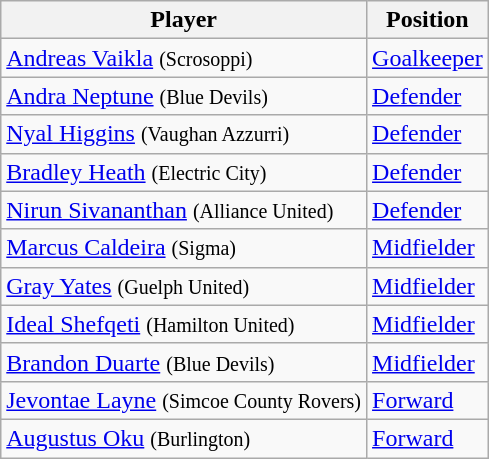<table class="wikitable">
<tr>
<th>Player</th>
<th>Position</th>
</tr>
<tr>
<td><a href='#'>Andreas Vaikla</a> <small>(Scrosoppi)</small></td>
<td><a href='#'>Goalkeeper</a></td>
</tr>
<tr>
<td><a href='#'>Andra Neptune</a> <small>(Blue Devils)</small></td>
<td><a href='#'>Defender</a></td>
</tr>
<tr>
<td><a href='#'>Nyal Higgins</a> <small>(Vaughan Azzurri)</small></td>
<td><a href='#'>Defender</a></td>
</tr>
<tr>
<td><a href='#'>Bradley Heath</a> <small>(Electric City)</small></td>
<td><a href='#'>Defender</a></td>
</tr>
<tr>
<td><a href='#'>Nirun Sivananthan</a> <small>(Alliance United)</small></td>
<td><a href='#'>Defender</a></td>
</tr>
<tr>
<td><a href='#'>Marcus Caldeira</a> <small>(Sigma)</small></td>
<td><a href='#'>Midfielder</a></td>
</tr>
<tr>
<td><a href='#'>Gray Yates</a> <small>(Guelph United)</small></td>
<td><a href='#'>Midfielder</a></td>
</tr>
<tr>
<td><a href='#'>Ideal Shefqeti</a> <small>(Hamilton United)</small></td>
<td><a href='#'>Midfielder</a></td>
</tr>
<tr>
<td><a href='#'>Brandon Duarte</a> <small>(Blue Devils)</small></td>
<td><a href='#'>Midfielder</a></td>
</tr>
<tr>
<td><a href='#'>Jevontae Layne</a> <small>(Simcoe County Rovers)</small></td>
<td><a href='#'>Forward</a></td>
</tr>
<tr>
<td><a href='#'>Augustus Oku</a> <small>(Burlington)</small></td>
<td><a href='#'>Forward</a></td>
</tr>
</table>
